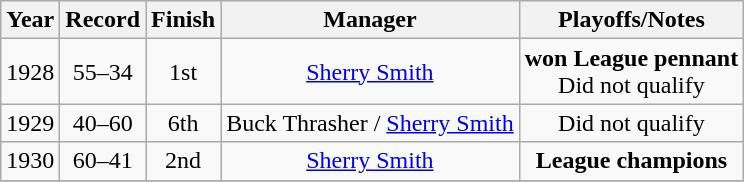<table class="wikitable" style="text-align:center">
<tr>
<th>Year</th>
<th>Record</th>
<th>Finish</th>
<th>Manager</th>
<th>Playoffs/Notes</th>
</tr>
<tr>
<td>1928</td>
<td>55–34</td>
<td>1st</td>
<td><a href='#'>Sherry Smith</a></td>
<td><strong>won League pennant</strong><br>Did not qualify</td>
</tr>
<tr>
<td>1929</td>
<td>40–60</td>
<td>6th</td>
<td>Buck Thrasher / <a href='#'>Sherry Smith</a></td>
<td>Did not qualify</td>
</tr>
<tr>
<td>1930</td>
<td>60–41</td>
<td>2nd</td>
<td><a href='#'>Sherry Smith</a></td>
<td><strong>League champions</strong></td>
</tr>
<tr>
</tr>
</table>
